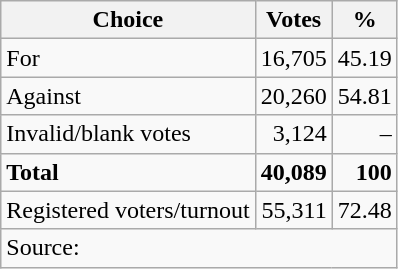<table class=wikitable style=text-align:right>
<tr>
<th>Choice</th>
<th>Votes</th>
<th>%</th>
</tr>
<tr>
<td align=left>For</td>
<td>16,705</td>
<td>45.19</td>
</tr>
<tr>
<td align=left>Against</td>
<td>20,260</td>
<td>54.81</td>
</tr>
<tr>
<td align=left>Invalid/blank votes</td>
<td>3,124</td>
<td>–</td>
</tr>
<tr>
<td align=left><strong>Total</strong></td>
<td><strong>40,089</strong></td>
<td><strong>100</strong></td>
</tr>
<tr>
<td align=left>Registered voters/turnout</td>
<td>55,311</td>
<td>72.48</td>
</tr>
<tr>
<td align=left colspan=3>Source:  </td>
</tr>
</table>
